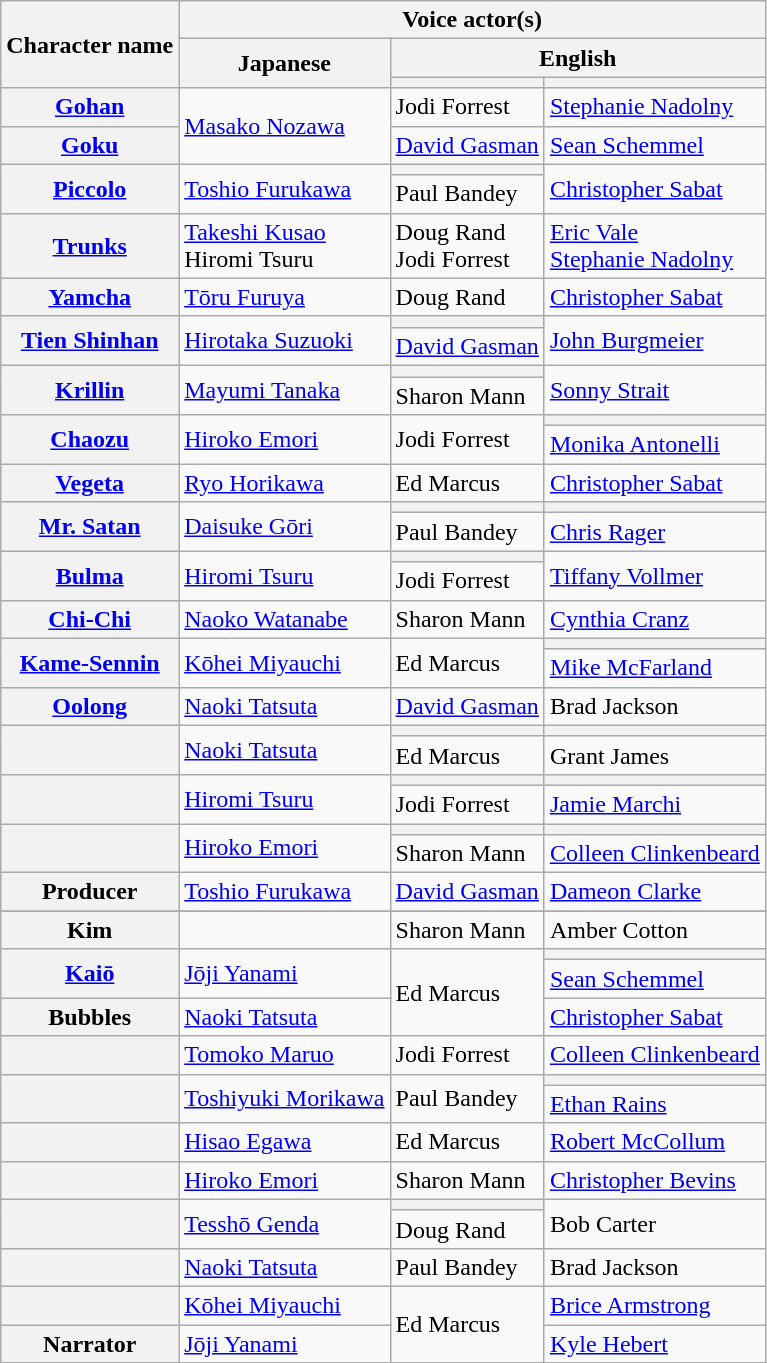<table class="wikitable plainrowheaders">
<tr>
<th rowspan="3">Character name</th>
<th colspan="3">Voice actor(s)</th>
</tr>
<tr>
<th rowspan="2">Japanese</th>
<th colspan="2">English</th>
</tr>
<tr>
<th></th>
<th></th>
</tr>
<tr>
<th scope="row"><a href='#'>Gohan</a></th>
<td rowspan="2"><a href='#'>Masako Nozawa</a></td>
<td>Jodi Forrest</td>
<td><a href='#'>Stephanie Nadolny</a></td>
</tr>
<tr>
<th scope="row"><a href='#'>Goku</a></th>
<td><a href='#'>David Gasman</a></td>
<td><a href='#'>Sean Schemmel</a></td>
</tr>
<tr>
<th scope="row" rowspan="2"><a href='#'>Piccolo</a></th>
<td rowspan="2"><a href='#'>Toshio Furukawa</a></td>
<th></th>
<td rowspan="2"><a href='#'>Christopher Sabat</a></td>
</tr>
<tr>
<td>Paul Bandey</td>
</tr>
<tr>
<th scope="row"><a href='#'>Trunks</a></th>
<td><a href='#'>Takeshi Kusao</a><br>Hiromi Tsuru </td>
<td>Doug Rand<br>Jodi Forrest </td>
<td><a href='#'>Eric Vale</a><br><a href='#'>Stephanie Nadolny</a> </td>
</tr>
<tr>
<th scope="row"><a href='#'>Yamcha</a></th>
<td><a href='#'>Tōru Furuya</a></td>
<td>Doug Rand</td>
<td><a href='#'>Christopher Sabat</a></td>
</tr>
<tr>
<th scope="row" rowspan="2"><a href='#'>Tien Shinhan</a></th>
<td rowspan="2"><a href='#'>Hirotaka Suzuoki</a></td>
<th></th>
<td rowspan="2"><a href='#'>John Burgmeier</a></td>
</tr>
<tr>
<td><a href='#'>David Gasman</a></td>
</tr>
<tr>
<th scope="row" rowspan="2"><a href='#'>Krillin</a></th>
<td rowspan="2"><a href='#'>Mayumi Tanaka</a></td>
<th></th>
<td rowspan="2"><a href='#'>Sonny Strait</a></td>
</tr>
<tr>
<td>Sharon Mann</td>
</tr>
<tr>
<th scope="row" rowspan="2"><a href='#'>Chaozu</a></th>
<td rowspan="2"><a href='#'>Hiroko Emori</a></td>
<td rowspan="2">Jodi Forrest</td>
<th></th>
</tr>
<tr>
<td><a href='#'>Monika Antonelli</a></td>
</tr>
<tr>
<th scope="row"><a href='#'>Vegeta</a></th>
<td><a href='#'>Ryo Horikawa</a></td>
<td>Ed Marcus</td>
<td><a href='#'>Christopher Sabat</a></td>
</tr>
<tr>
<th scope="row" rowspan="2"><a href='#'>Mr. Satan</a></th>
<td rowspan="2"><a href='#'>Daisuke Gōri</a></td>
<th></th>
<th></th>
</tr>
<tr>
<td>Paul Bandey</td>
<td><a href='#'>Chris Rager</a></td>
</tr>
<tr>
<th scope="row" rowspan="2"><a href='#'>Bulma</a></th>
<td rowspan="2"><a href='#'>Hiromi Tsuru</a></td>
<th></th>
<td rowspan="2"><a href='#'>Tiffany Vollmer</a></td>
</tr>
<tr>
<td>Jodi Forrest</td>
</tr>
<tr>
<th scope="row"><a href='#'>Chi-Chi</a></th>
<td><a href='#'>Naoko Watanabe</a></td>
<td>Sharon Mann</td>
<td><a href='#'>Cynthia Cranz</a></td>
</tr>
<tr>
<th scope="row" rowspan="2"><a href='#'>Kame-Sennin</a></th>
<td rowspan="2"><a href='#'>Kōhei Miyauchi</a></td>
<td rowspan="2">Ed Marcus</td>
<th></th>
</tr>
<tr>
<td><a href='#'>Mike McFarland</a></td>
</tr>
<tr>
<th scope="row"><a href='#'>Oolong</a></th>
<td><a href='#'>Naoki Tatsuta</a></td>
<td><a href='#'>David Gasman</a></td>
<td>Brad Jackson</td>
</tr>
<tr>
<th scope="row" rowspan="2"></th>
<td rowspan="2"><a href='#'>Naoki Tatsuta</a></td>
<th></th>
<th></th>
</tr>
<tr>
<td>Ed Marcus</td>
<td>Grant James</td>
</tr>
<tr>
<th scope="row" rowspan="2"></th>
<td rowspan="2"><a href='#'>Hiromi Tsuru</a></td>
<th></th>
<th></th>
</tr>
<tr>
<td>Jodi Forrest</td>
<td><a href='#'>Jamie Marchi</a></td>
</tr>
<tr>
<th scope="row" rowspan="2"></th>
<td rowspan="2"><a href='#'>Hiroko Emori</a></td>
<th></th>
<th></th>
</tr>
<tr>
<td>Sharon Mann</td>
<td><a href='#'>Colleen Clinkenbeard</a></td>
</tr>
<tr>
<th scope="row">Producer</th>
<td><a href='#'>Toshio Furukawa</a></td>
<td><a href='#'>David Gasman</a></td>
<td><a href='#'>Dameon Clarke</a></td>
</tr>
<tr>
</tr>
<tr>
<th scope="row">Kim</th>
<td></td>
<td>Sharon Mann</td>
<td>Amber Cotton</td>
</tr>
<tr>
<th scope="row" rowspan="2"><a href='#'>Kaiō</a></th>
<td rowspan="2"><a href='#'>Jōji Yanami</a></td>
<td rowspan="3">Ed Marcus</td>
<th></th>
</tr>
<tr>
<td><a href='#'>Sean Schemmel</a></td>
</tr>
<tr>
<th scope="row">Bubbles</th>
<td><a href='#'>Naoki Tatsuta</a></td>
<td><a href='#'>Christopher Sabat</a></td>
</tr>
<tr>
<th scope="row"></th>
<td><a href='#'>Tomoko Maruo</a></td>
<td>Jodi Forrest</td>
<td><a href='#'>Colleen Clinkenbeard</a></td>
</tr>
<tr>
<th scope="row" rowspan="2"></th>
<td rowspan="2"><a href='#'>Toshiyuki Morikawa</a></td>
<td rowspan="2">Paul Bandey</td>
<th></th>
</tr>
<tr>
<td><a href='#'>Ethan Rains</a></td>
</tr>
<tr>
<th scope="row"></th>
<td><a href='#'>Hisao Egawa</a></td>
<td>Ed Marcus</td>
<td><a href='#'>Robert McCollum</a></td>
</tr>
<tr>
<th scope="row"></th>
<td><a href='#'>Hiroko Emori</a></td>
<td>Sharon Mann</td>
<td><a href='#'>Christopher Bevins</a></td>
</tr>
<tr>
<th scope="row" rowspan="2"></th>
<td rowspan="2"><a href='#'>Tesshō Genda</a></td>
<th></th>
<td rowspan="2">Bob Carter</td>
</tr>
<tr>
<td>Doug Rand</td>
</tr>
<tr>
<th scope="row"></th>
<td><a href='#'>Naoki Tatsuta</a></td>
<td>Paul Bandey</td>
<td>Brad Jackson</td>
</tr>
<tr>
<th scope="row"></th>
<td><a href='#'>Kōhei Miyauchi</a></td>
<td rowspan="2">Ed Marcus</td>
<td><a href='#'>Brice Armstrong</a></td>
</tr>
<tr>
<th scope="row">Narrator</th>
<td><a href='#'>Jōji Yanami</a></td>
<td><a href='#'>Kyle Hebert</a></td>
</tr>
</table>
